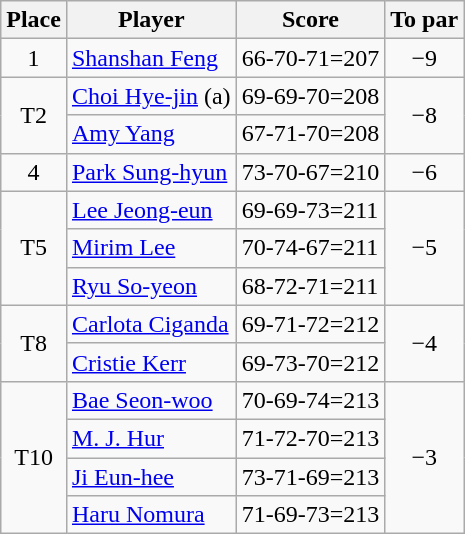<table class="wikitable">
<tr>
<th>Place</th>
<th>Player</th>
<th>Score</th>
<th>To par</th>
</tr>
<tr>
<td align=center>1</td>
<td> <a href='#'>Shanshan Feng</a></td>
<td>66-70-71=207</td>
<td align=center>−9</td>
</tr>
<tr>
<td rowspan=2 align=center>T2</td>
<td> <a href='#'>Choi Hye-jin</a> (a)</td>
<td>69-69-70=208</td>
<td rowspan=2 align=center>−8</td>
</tr>
<tr>
<td> <a href='#'>Amy Yang</a></td>
<td>67-71-70=208</td>
</tr>
<tr>
<td align=center>4</td>
<td> <a href='#'>Park Sung-hyun</a></td>
<td>73-70-67=210</td>
<td align=center>−6</td>
</tr>
<tr>
<td rowspan=3 align=center>T5</td>
<td> <a href='#'>Lee Jeong-eun</a></td>
<td>69-69-73=211</td>
<td rowspan=3 align=center>−5</td>
</tr>
<tr>
<td> <a href='#'>Mirim Lee</a></td>
<td>70-74-67=211</td>
</tr>
<tr>
<td> <a href='#'>Ryu So-yeon</a></td>
<td>68-72-71=211</td>
</tr>
<tr>
<td rowspan=2 align=center>T8</td>
<td> <a href='#'>Carlota Ciganda</a></td>
<td>69-71-72=212</td>
<td rowspan=2 align=center>−4</td>
</tr>
<tr>
<td> <a href='#'>Cristie Kerr</a></td>
<td>69-73-70=212</td>
</tr>
<tr>
<td rowspan=4 align=center>T10</td>
<td> <a href='#'>Bae Seon-woo</a></td>
<td>70-69-74=213</td>
<td rowspan=4 align=center>−3</td>
</tr>
<tr>
<td> <a href='#'>M. J. Hur</a></td>
<td>71-72-70=213</td>
</tr>
<tr>
<td> <a href='#'>Ji Eun-hee</a></td>
<td>73-71-69=213</td>
</tr>
<tr>
<td> <a href='#'>Haru Nomura</a></td>
<td>71-69-73=213</td>
</tr>
</table>
